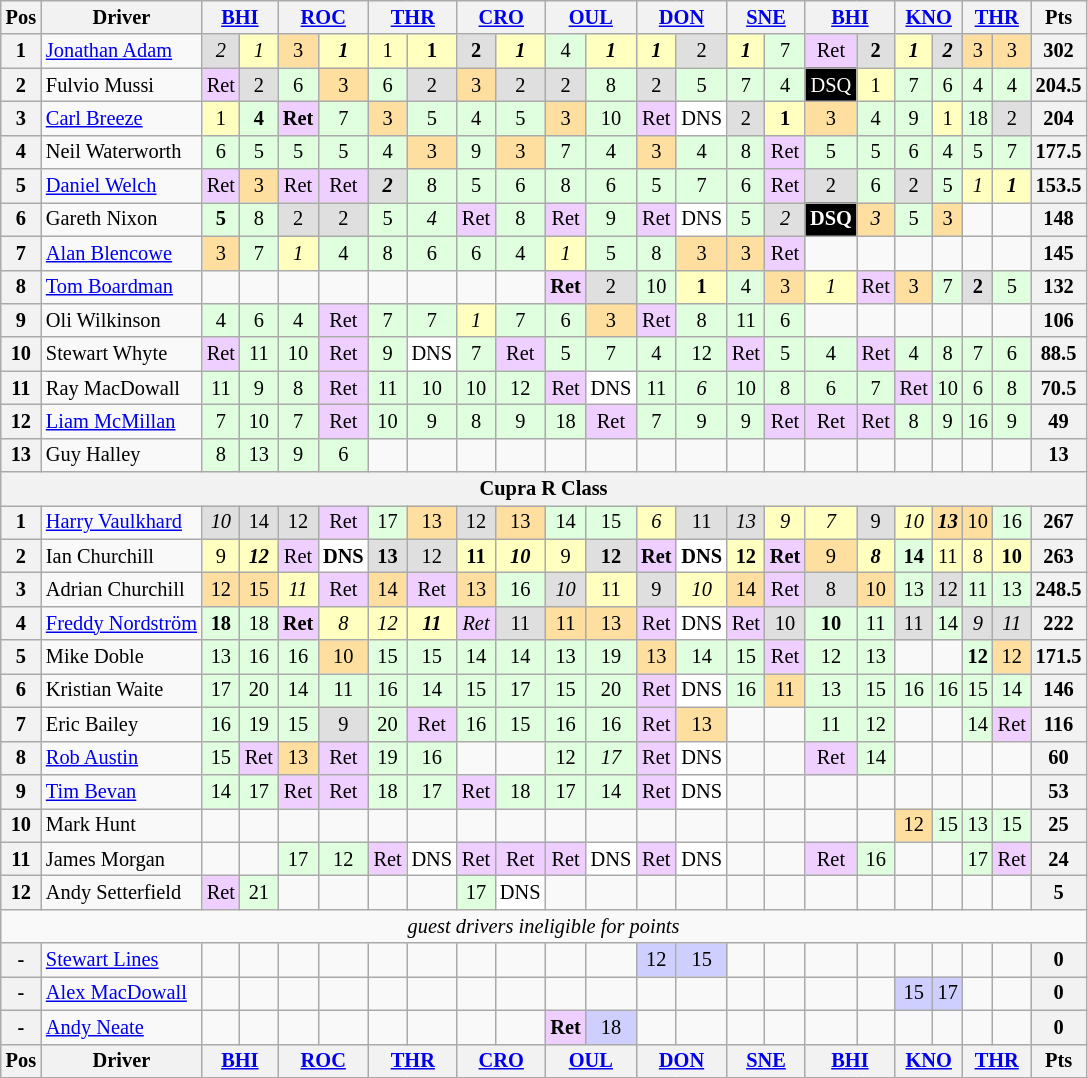<table class="wikitable" style="font-size: 85%; text-align: center;">
<tr valign="top">
<th valign="middle">Pos</th>
<th valign="middle">Driver</th>
<th colspan="2"><a href='#'>BHI</a></th>
<th colspan="2"><a href='#'>ROC</a></th>
<th colspan="2"><a href='#'>THR</a></th>
<th colspan="2"><a href='#'>CRO</a></th>
<th colspan="2"><a href='#'>OUL</a></th>
<th colspan="2"><a href='#'>DON</a></th>
<th colspan="2"><a href='#'>SNE</a></th>
<th colspan="2"><a href='#'>BHI</a></th>
<th colspan="2"><a href='#'>KNO</a></th>
<th colspan="2"><a href='#'>THR</a></th>
<th valign="middle">Pts</th>
</tr>
<tr>
<th>1</th>
<td align=left> <a href='#'>Jonathan Adam</a></td>
<td style="background:#DFDFDF;"><em>2</em></td>
<td style="background:#FFFFBF;"><em>1</em></td>
<td style="background:#FFDF9F;">3</td>
<td style="background:#FFFFBF;"><strong><em>1</em></strong></td>
<td style="background:#FFFFBF;">1</td>
<td style="background:#FFFFBF;"><strong>1</strong></td>
<td style="background:#DFDFDF;"><strong>2</strong></td>
<td style="background:#FFFFBF;"><strong><em>1</em></strong></td>
<td style="background:#DFFFDF;">4</td>
<td style="background:#FFFFBF;"><strong><em>1</em></strong></td>
<td style="background:#FFFFBF;"><strong><em>1</em></strong></td>
<td style="background:#DFDFDF;">2</td>
<td style="background:#FFFFBF;"><strong><em>1</em></strong></td>
<td style="background:#DFFFDF;">7</td>
<td style="background:#EFCFFF;">Ret</td>
<td style="background:#DFDFDF;"><strong>2</strong></td>
<td style="background:#FFFFBF;"><strong><em>1</em></strong></td>
<td style="background:#DFDFDF;"><strong><em>2</em></strong></td>
<td style="background:#FFDF9F;">3</td>
<td style="background:#FFDF9F;">3</td>
<th>302</th>
</tr>
<tr>
<th>2</th>
<td align=left> Fulvio Mussi</td>
<td style="background:#EFCFFF;">Ret</td>
<td style="background:#DFDFDF;">2</td>
<td style="background:#DFFFDF;">6</td>
<td style="background:#FFDF9F;">3</td>
<td style="background:#DFFFDF;">6</td>
<td style="background:#DFDFDF;">2</td>
<td style="background:#FFDF9F;">3</td>
<td style="background:#DFDFDF;">2</td>
<td style="background:#DFDFDF;">2</td>
<td style="background:#DFFFDF;">8</td>
<td style="background:#DFDFDF;">2</td>
<td style="background:#DFFFDF;">5</td>
<td style="background:#DFFFDF;">7</td>
<td style="background:#DFFFDF;">4</td>
<td style="background:#000000; color:white;">DSQ</td>
<td style="background:#FFFFBF;">1</td>
<td style="background:#DFFFDF;">7</td>
<td style="background:#DFFFDF;">6</td>
<td style="background:#DFFFDF;">4</td>
<td style="background:#DFFFDF;">4</td>
<th>204.5</th>
</tr>
<tr>
<th>3</th>
<td align=left> <a href='#'>Carl Breeze</a></td>
<td style="background:#FFFFBF;">1</td>
<td style="background:#DFFFDF;"><strong>4</strong></td>
<td style="background:#EFCFFF;"><strong>Ret</strong></td>
<td style="background:#DFFFDF;">7</td>
<td style="background:#FFDF9F;">3</td>
<td style="background:#DFFFDF;">5</td>
<td style="background:#DFFFDF;">4</td>
<td style="background:#DFFFDF;">5</td>
<td style="background:#FFDF9F;">3</td>
<td style="background:#DFFFDF;">10</td>
<td style="background:#EFCFFF;">Ret</td>
<td style="background:#FFFFFF;">DNS</td>
<td style="background:#DFDFDF;">2</td>
<td style="background:#FFFFBF;"><strong>1</strong></td>
<td style="background:#FFDF9F;">3</td>
<td style="background:#DFFFDF;">4</td>
<td style="background:#DFFFDF;">9</td>
<td style="background:#FFFFBF;">1</td>
<td style="background:#DFFFDF;">18</td>
<td style="background:#DFDFDF;">2</td>
<th>204</th>
</tr>
<tr>
<th>4</th>
<td align=left> Neil Waterworth</td>
<td style="background:#DFFFDF;">6</td>
<td style="background:#DFFFDF;">5</td>
<td style="background:#DFFFDF;">5</td>
<td style="background:#DFFFDF;">5</td>
<td style="background:#DFFFDF;">4</td>
<td style="background:#FFDF9F;">3</td>
<td style="background:#DFFFDF;">9</td>
<td style="background:#FFDF9F;">3</td>
<td style="background:#DFFFDF;">7</td>
<td style="background:#DFFFDF;">4</td>
<td style="background:#FFDF9F;">3</td>
<td style="background:#DFFFDF;">4</td>
<td style="background:#DFFFDF;">8</td>
<td style="background:#EFCFFF;">Ret</td>
<td style="background:#DFFFDF;">5</td>
<td style="background:#DFFFDF;">5</td>
<td style="background:#DFFFDF;">6</td>
<td style="background:#DFFFDF;">4</td>
<td style="background:#DFFFDF;">5</td>
<td style="background:#DFFFDF;">7</td>
<th>177.5</th>
</tr>
<tr>
<th>5</th>
<td align=left> <a href='#'>Daniel Welch</a></td>
<td style="background:#EFCFFF;">Ret</td>
<td style="background:#FFDF9F;">3</td>
<td style="background:#EFCFFF;">Ret</td>
<td style="background:#EFCFFF;">Ret</td>
<td style="background:#DFDFDF;"><strong><em>2</em></strong></td>
<td style="background:#DFFFDF;">8</td>
<td style="background:#DFFFDF;">5</td>
<td style="background:#DFFFDF;">6</td>
<td style="background:#DFFFDF;">8</td>
<td style="background:#DFFFDF;">6</td>
<td style="background:#DFFFDF;">5</td>
<td style="background:#DFFFDF;">7</td>
<td style="background:#DFFFDF;">6</td>
<td style="background:#EFCFFF;">Ret</td>
<td style="background:#DFDFDF;">2</td>
<td style="background:#DFFFDF;">6</td>
<td style="background:#DFDFDF;">2</td>
<td style="background:#DFFFDF;">5</td>
<td style="background:#FFFFBF;"><em>1</em></td>
<td style="background:#FFFFBF;"><strong><em>1</em></strong></td>
<th>153.5</th>
</tr>
<tr>
<th>6</th>
<td align=left> Gareth Nixon</td>
<td style="background:#DFFFDF;"><strong>5</strong></td>
<td style="background:#DFFFDF;">8</td>
<td style="background:#DFDFDF;">2</td>
<td style="background:#DFDFDF;">2</td>
<td style="background:#DFFFDF;">5</td>
<td style="background:#DFFFDF;"><em>4</em></td>
<td style="background:#EFCFFF;">Ret</td>
<td style="background:#DFFFDF;">8</td>
<td style="background:#EFCFFF;">Ret</td>
<td style="background:#DFFFDF;">9</td>
<td style="background:#EFCFFF;">Ret</td>
<td style="background:#FFFFFF;">DNS</td>
<td style="background:#DFFFDF;">5</td>
<td style="background:#DFDFDF;"><em>2</em></td>
<td style="background:#000000; color:white;"><strong>DSQ</strong></td>
<td style="background:#FFDF9F;"><em>3</em></td>
<td style="background:#DFFFDF;">5</td>
<td style="background:#FFDF9F;">3</td>
<td></td>
<td></td>
<th>148</th>
</tr>
<tr>
<th>7</th>
<td align=left> <a href='#'>Alan Blencowe</a></td>
<td style="background:#FFDF9F;">3</td>
<td style="background:#DFFFDF;">7</td>
<td style="background:#FFFFBF;"><em>1</em></td>
<td style="background:#DFFFDF;">4</td>
<td style="background:#DFFFDF;">8</td>
<td style="background:#DFFFDF;">6</td>
<td style="background:#DFFFDF;">6</td>
<td style="background:#DFFFDF;">4</td>
<td style="background:#FFFFBF;"><em>1</em></td>
<td style="background:#DFFFDF;">5</td>
<td style="background:#DFFFDF;">8</td>
<td style="background:#FFDF9F;">3</td>
<td style="background:#FFDF9F;">3</td>
<td style="background:#EFCFFF;">Ret</td>
<td></td>
<td></td>
<td></td>
<td></td>
<td></td>
<td></td>
<th>145</th>
</tr>
<tr>
<th>8</th>
<td align=left> <a href='#'>Tom Boardman</a></td>
<td></td>
<td></td>
<td></td>
<td></td>
<td></td>
<td></td>
<td></td>
<td></td>
<td style="background:#EFCFFF;"><strong>Ret</strong></td>
<td style="background:#DFDFDF;">2</td>
<td style="background:#DFFFDF;">10</td>
<td style="background:#FFFFBF;"><strong>1</strong></td>
<td style="background:#DFFFDF;">4</td>
<td style="background:#FFDF9F;">3</td>
<td style="background:#FFFFBF;"><em>1</em></td>
<td style="background:#EFCFFF;">Ret</td>
<td style="background:#FFDF9F;">3</td>
<td style="background:#DFFFDF;">7</td>
<td style="background:#DFDFDF;"><strong>2</strong></td>
<td style="background:#DFFFDF;">5</td>
<th>132</th>
</tr>
<tr>
<th>9</th>
<td align=left> Oli Wilkinson</td>
<td style="background:#DFFFDF;">4</td>
<td style="background:#DFFFDF;">6</td>
<td style="background:#DFFFDF;">4</td>
<td style="background:#EFCFFF;">Ret</td>
<td style="background:#DFFFDF;">7</td>
<td style="background:#DFFFDF;">7</td>
<td style="background:#FFFFBF;"><em>1</em></td>
<td style="background:#DFFFDF;">7</td>
<td style="background:#DFFFDF;">6</td>
<td style="background:#FFDF9F;">3</td>
<td style="background:#EFCFFF;">Ret</td>
<td style="background:#DFFFDF;">8</td>
<td style="background:#DFFFDF;">11</td>
<td style="background:#DFFFDF;">6</td>
<td></td>
<td></td>
<td></td>
<td></td>
<td></td>
<td></td>
<th>106</th>
</tr>
<tr>
<th>10</th>
<td align=left> Stewart Whyte</td>
<td style="background:#EFCFFF;">Ret</td>
<td style="background:#DFFFDF;">11</td>
<td style="background:#DFFFDF;">10</td>
<td style="background:#EFCFFF;">Ret</td>
<td style="background:#DFFFDF;">9</td>
<td style="background:#FFFFFF;">DNS</td>
<td style="background:#DFFFDF;">7</td>
<td style="background:#EFCFFF;">Ret</td>
<td style="background:#DFFFDF;">5</td>
<td style="background:#DFFFDF;">7</td>
<td style="background:#DFFFDF;">4</td>
<td style="background:#DFFFDF;">12</td>
<td style="background:#EFCFFF;">Ret</td>
<td style="background:#DFFFDF;">5</td>
<td style="background:#DFFFDF;">4</td>
<td style="background:#EFCFFF;">Ret</td>
<td style="background:#DFFFDF;">4</td>
<td style="background:#DFFFDF;">8</td>
<td style="background:#DFFFDF;">7</td>
<td style="background:#DFFFDF;">6</td>
<th>88.5</th>
</tr>
<tr>
<th>11</th>
<td align=left> Ray MacDowall</td>
<td style="background:#DFFFDF;">11</td>
<td style="background:#DFFFDF;">9</td>
<td style="background:#DFFFDF;">8</td>
<td style="background:#EFCFFF;">Ret</td>
<td style="background:#DFFFDF;">11</td>
<td style="background:#DFFFDF;">10</td>
<td style="background:#DFFFDF;">10</td>
<td style="background:#DFFFDF;">12</td>
<td style="background:#EFCFFF;">Ret</td>
<td style="background:#FFFFFF;">DNS</td>
<td style="background:#DFFFDF;">11</td>
<td style="background:#DFFFDF;"><em>6</em></td>
<td style="background:#DFFFDF;">10</td>
<td style="background:#DFFFDF;">8</td>
<td style="background:#DFFFDF;">6</td>
<td style="background:#DFFFDF;">7</td>
<td style="background:#EFCFFF;">Ret</td>
<td style="background:#DFFFDF;">10</td>
<td style="background:#DFFFDF;">6</td>
<td style="background:#DFFFDF;">8</td>
<th>70.5</th>
</tr>
<tr>
<th>12</th>
<td align=left> <a href='#'>Liam McMillan</a></td>
<td style="background:#DFFFDF;">7</td>
<td style="background:#DFFFDF;">10</td>
<td style="background:#DFFFDF;">7</td>
<td style="background:#EFCFFF;">Ret</td>
<td style="background:#DFFFDF;">10</td>
<td style="background:#DFFFDF;">9</td>
<td style="background:#DFFFDF;">8</td>
<td style="background:#DFFFDF;">9</td>
<td style="background:#DFFFDF;">18</td>
<td style="background:#EFCFFF;">Ret</td>
<td style="background:#DFFFDF;">7</td>
<td style="background:#DFFFDF;">9</td>
<td style="background:#DFFFDF;">9</td>
<td style="background:#EFCFFF;">Ret</td>
<td style="background:#EFCFFF;">Ret</td>
<td style="background:#EFCFFF;">Ret</td>
<td style="background:#DFFFDF;">8</td>
<td style="background:#DFFFDF;">9</td>
<td style="background:#DFFFDF;">16</td>
<td style="background:#DFFFDF;">9</td>
<th>49</th>
</tr>
<tr>
<th>13</th>
<td align=left> Guy Halley</td>
<td style="background:#DFFFDF;">8</td>
<td style="background:#DFFFDF;">13</td>
<td style="background:#DFFFDF;">9</td>
<td style="background:#DFFFDF;">6</td>
<td></td>
<td></td>
<td></td>
<td></td>
<td></td>
<td></td>
<td></td>
<td></td>
<td></td>
<td></td>
<td></td>
<td></td>
<td></td>
<td></td>
<td></td>
<td></td>
<th>13</th>
</tr>
<tr>
<th colspan=23>Cupra R Class</th>
</tr>
<tr>
<th>1</th>
<td align=left> <a href='#'>Harry Vaulkhard</a></td>
<td style="background:#DFDFDF;"><em>10</em></td>
<td style="background:#DFDFDF;">14</td>
<td style="background:#DFDFDF;">12</td>
<td style="background:#EFCFFF;">Ret</td>
<td style="background:#DFFFDF;">17</td>
<td style="background:#FFDF9F;">13</td>
<td style="background:#DFDFDF;">12</td>
<td style="background:#FFDF9F;">13</td>
<td style="background:#DFFFDF;">14</td>
<td style="background:#DFFFDF;">15</td>
<td style="background:#FFFFBF;"><em>6</em></td>
<td style="background:#DFDFDF;">11</td>
<td style="background:#DFDFDF;"><em>13</em></td>
<td style="background:#FFFFBF;"><em>9</em></td>
<td style="background:#FFFFBF;"><em>7</em></td>
<td style="background:#DFDFDF;">9</td>
<td style="background:#FFFFBF;"><em>10</em></td>
<td style="background:#FFDF9F;"><strong><em>13</em></strong></td>
<td style="background:#FFDF9F;">10</td>
<td style="background:#DFFFDF;">16</td>
<th>267</th>
</tr>
<tr>
<th>2</th>
<td align=left> Ian Churchill</td>
<td style="background:#FFFFBF;">9</td>
<td style="background:#FFFFBF;"><strong><em>12</em></strong></td>
<td style="background:#EFCFFF;">Ret</td>
<td style="background:#FFFFFF;"><strong>DNS</strong></td>
<td style="background:#DFDFDF;"><strong>13</strong></td>
<td style="background:#DFDFDF;">12</td>
<td style="background:#FFFFBF;"><strong>11</strong></td>
<td style="background:#FFFFBF;"><strong><em>10</em></strong></td>
<td style="background:#FFFFBF;">9</td>
<td style="background:#DFDFDF;"><strong>12</strong></td>
<td style="background:#EFCFFF;"><strong>Ret</strong></td>
<td style="background:#FFFFFF;"><strong>DNS</strong></td>
<td style="background:#FFFFBF;"><strong>12</strong></td>
<td style="background:#EFCFFF;"><strong>Ret</strong></td>
<td style="background:#FFDF9F;">9</td>
<td style="background:#FFFFBF;"><strong><em>8</em></strong></td>
<td style="background:#DFFFDF;"><strong>14</strong></td>
<td style="background:#FFFFBF;">11</td>
<td style="background:#FFFFBF;">8</td>
<td style="background:#FFFFBF;"><strong>10</strong></td>
<th>263</th>
</tr>
<tr>
<th>3</th>
<td align=left> Adrian Churchill</td>
<td style="background:#FFDF9F;">12</td>
<td style="background:#FFDF9F;">15</td>
<td style="background:#FFFFBF;"><em>11</em></td>
<td style="background:#EFCFFF;">Ret</td>
<td style="background:#FFDF9F;">14</td>
<td style="background:#EFCFFF;">Ret</td>
<td style="background:#FFDF9F;">13</td>
<td style="background:#DFFFDF;">16</td>
<td style="background:#DFDFDF;"><em>10</em></td>
<td style="background:#FFFFBF;">11</td>
<td style="background:#DFDFDF;">9</td>
<td style="background:#FFFFBF;"><em>10</em></td>
<td style="background:#FFDF9F;">14</td>
<td style="background:#EFCFFF;">Ret</td>
<td style="background:#DFDFDF;">8</td>
<td style="background:#FFDF9F;">10</td>
<td style="background:#DFFFDF;">13</td>
<td style="background:#DFDFDF;">12</td>
<td style="background:#DFFFDF;">11</td>
<td style="background:#DFFFDF;">13</td>
<th>248.5</th>
</tr>
<tr>
<th>4</th>
<td align=left> <a href='#'>Freddy Nordström</a></td>
<td style="background:#DFFFDF;"><strong>18</strong></td>
<td style="background:#DFFFDF;">18</td>
<td style="background:#EFCFFF;"><strong>Ret</strong></td>
<td style="background:#FFFFBF;"><em>8</em></td>
<td style="background:#FFFFBF;"><em>12</em></td>
<td style="background:#FFFFBF;"><strong><em>11</em></strong></td>
<td style="background:#EFCFFF;"><em>Ret</em></td>
<td style="background:#DFDFDF;">11</td>
<td style="background:#FFDF9F;">11</td>
<td style="background:#FFDF9F;">13</td>
<td style="background:#EFCFFF;">Ret</td>
<td style="background:#FFFFFF;">DNS</td>
<td style="background:#EFCFFF;">Ret</td>
<td style="background:#DFDFDF;">10</td>
<td style="background:#DFFFDF;"><strong>10</strong></td>
<td style="background:#DFFFDF;">11</td>
<td style="background:#DFDFDF;">11</td>
<td style="background:#DFFFDF;">14</td>
<td style="background:#DFDFDF;"><em>9</em></td>
<td style="background:#DFDFDF;"><em>11</em></td>
<th>222</th>
</tr>
<tr>
<th>5</th>
<td align=left> Mike Doble</td>
<td style="background:#DFFFDF;">13</td>
<td style="background:#DFFFDF;">16</td>
<td style="background:#DFFFDF;">16</td>
<td style="background:#FFDF9F;">10</td>
<td style="background:#DFFFDF;">15</td>
<td style="background:#DFFFDF;">15</td>
<td style="background:#DFFFDF;">14</td>
<td style="background:#DFFFDF;">14</td>
<td style="background:#DFFFDF;">13</td>
<td style="background:#DFFFDF;">19</td>
<td style="background:#FFDF9F;">13</td>
<td style="background:#DFFFDF;">14</td>
<td style="background:#DFFFDF;">15</td>
<td style="background:#EFCFFF;">Ret</td>
<td style="background:#DFFFDF;">12</td>
<td style="background:#DFFFDF;">13</td>
<td></td>
<td></td>
<td style="background:#DFFFDF;"><strong>12</strong></td>
<td style="background:#FFDF9F;">12</td>
<th>171.5</th>
</tr>
<tr>
<th>6</th>
<td align=left> Kristian Waite</td>
<td style="background:#DFFFDF;">17</td>
<td style="background:#DFFFDF;">20</td>
<td style="background:#DFFFDF;">14</td>
<td style="background:#DFFFDF;">11</td>
<td style="background:#DFFFDF;">16</td>
<td style="background:#DFFFDF;">14</td>
<td style="background:#DFFFDF;">15</td>
<td style="background:#DFFFDF;">17</td>
<td style="background:#DFFFDF;">15</td>
<td style="background:#DFFFDF;">20</td>
<td style="background:#EFCFFF;">Ret</td>
<td style="background:#FFFFFF;">DNS</td>
<td style="background:#DFFFDF;">16</td>
<td style="background:#FFDF9F;">11</td>
<td style="background:#DFFFDF;">13</td>
<td style="background:#DFFFDF;">15</td>
<td style="background:#DFFFDF;">16</td>
<td style="background:#DFFFDF;">16</td>
<td style="background:#DFFFDF;">15</td>
<td style="background:#DFFFDF;">14</td>
<th>146</th>
</tr>
<tr>
<th>7</th>
<td align=left> Eric Bailey</td>
<td style="background:#DFFFDF;">16</td>
<td style="background:#DFFFDF;">19</td>
<td style="background:#DFFFDF;">15</td>
<td style="background:#DFDFDF;">9</td>
<td style="background:#DFFFDF;">20</td>
<td style="background:#EFCFFF;">Ret</td>
<td style="background:#DFFFDF;">16</td>
<td style="background:#DFFFDF;">15</td>
<td style="background:#DFFFDF;">16</td>
<td style="background:#DFFFDF;">16</td>
<td style="background:#EFCFFF;">Ret</td>
<td style="background:#FFDF9F;">13</td>
<td></td>
<td></td>
<td style="background:#DFFFDF;">11</td>
<td style="background:#DFFFDF;">12</td>
<td></td>
<td></td>
<td style="background:#DFFFDF;">14</td>
<td style="background:#EFCFFF;">Ret</td>
<th>116</th>
</tr>
<tr>
<th>8</th>
<td align=left> <a href='#'>Rob Austin</a></td>
<td style="background:#DFFFDF;">15</td>
<td style="background:#EFCFFF;">Ret</td>
<td style="background:#FFDF9F;">13</td>
<td style="background:#EFCFFF;">Ret</td>
<td style="background:#DFFFDF;">19</td>
<td style="background:#DFFFDF;">16</td>
<td></td>
<td></td>
<td style="background:#DFFFDF;">12</td>
<td style="background:#DFFFDF;"><em>17</em></td>
<td style="background:#EFCFFF;">Ret</td>
<td style="background:#FFFFFF;">DNS</td>
<td></td>
<td></td>
<td style="background:#EFCFFF;">Ret</td>
<td style="background:#DFFFDF;">14</td>
<td></td>
<td></td>
<td></td>
<td></td>
<th>60</th>
</tr>
<tr>
<th>9</th>
<td align=left> <a href='#'>Tim Bevan</a></td>
<td style="background:#DFFFDF;">14</td>
<td style="background:#DFFFDF;">17</td>
<td style="background:#EFCFFF;">Ret</td>
<td style="background:#EFCFFF;">Ret</td>
<td style="background:#DFFFDF;">18</td>
<td style="background:#DFFFDF;">17</td>
<td style="background:#EFCFFF;">Ret</td>
<td style="background:#DFFFDF;">18</td>
<td style="background:#DFFFDF;">17</td>
<td style="background:#DFFFDF;">14</td>
<td style="background:#EFCFFF;">Ret</td>
<td style="background:#FFFFFF;">DNS</td>
<td></td>
<td></td>
<td></td>
<td></td>
<td></td>
<td></td>
<td></td>
<td></td>
<th>53</th>
</tr>
<tr>
<th>10</th>
<td align=left> Mark Hunt</td>
<td></td>
<td></td>
<td></td>
<td></td>
<td></td>
<td></td>
<td></td>
<td></td>
<td></td>
<td></td>
<td></td>
<td></td>
<td></td>
<td></td>
<td></td>
<td></td>
<td style="background:#FFDF9F;">12</td>
<td style="background:#DFFFDF;">15</td>
<td style="background:#DFFFDF;">13</td>
<td style="background:#DFFFDF;">15</td>
<th>25</th>
</tr>
<tr>
<th>11</th>
<td align=left> James Morgan</td>
<td></td>
<td></td>
<td style="background:#DFFFDF;">17</td>
<td style="background:#DFFFDF;">12</td>
<td style="background:#EFCFFF;">Ret</td>
<td style="background:#FFFFFF;">DNS</td>
<td style="background:#EFCFFF;">Ret</td>
<td style="background:#EFCFFF;">Ret</td>
<td style="background:#EFCFFF;">Ret</td>
<td style="background:#FFFFFF;">DNS</td>
<td style="background:#EFCFFF;">Ret</td>
<td style="background:#FFFFFF;">DNS</td>
<td></td>
<td></td>
<td style="background:#EFCFFF;">Ret</td>
<td style="background:#DFFFDF;">16</td>
<td></td>
<td></td>
<td style="background:#DFFFDF;">17</td>
<td style="background:#EFCFFF;">Ret</td>
<th>24</th>
</tr>
<tr>
<th>12</th>
<td align=left> Andy Setterfield</td>
<td style="background:#EFCFFF;">Ret</td>
<td style="background:#DFFFDF;">21</td>
<td></td>
<td></td>
<td></td>
<td></td>
<td style="background:#DFFFDF;">17</td>
<td style="background:#FFFFFF;">DNS</td>
<td></td>
<td></td>
<td></td>
<td></td>
<td></td>
<td></td>
<td></td>
<td></td>
<td></td>
<td></td>
<td></td>
<td></td>
<th>5</th>
</tr>
<tr>
<td colspan=34><em>guest drivers ineligible for points</em></td>
</tr>
<tr>
<th>-</th>
<td align=left> <a href='#'>Stewart Lines</a></td>
<td></td>
<td></td>
<td></td>
<td></td>
<td></td>
<td></td>
<td></td>
<td></td>
<td></td>
<td></td>
<td style="background:#CFCFFF;">12</td>
<td style="background:#CFCFFF;">15</td>
<td></td>
<td></td>
<td></td>
<td></td>
<td></td>
<td></td>
<td></td>
<td></td>
<th>0</th>
</tr>
<tr>
<th>-</th>
<td align=left> <a href='#'>Alex MacDowall</a></td>
<td></td>
<td></td>
<td></td>
<td></td>
<td></td>
<td></td>
<td></td>
<td></td>
<td></td>
<td></td>
<td></td>
<td></td>
<td></td>
<td></td>
<td></td>
<td></td>
<td style="background:#CFCFFF;">15</td>
<td style="background:#CFCFFF;">17</td>
<td></td>
<td></td>
<th>0</th>
</tr>
<tr>
<th>-</th>
<td align=left> <a href='#'>Andy Neate</a></td>
<td></td>
<td></td>
<td></td>
<td></td>
<td></td>
<td></td>
<td></td>
<td></td>
<td style="background:#EFCFFF;"><strong>Ret</strong></td>
<td style="background:#CFCFFF;">18</td>
<td></td>
<td></td>
<td></td>
<td></td>
<td></td>
<td></td>
<td></td>
<td></td>
<td></td>
<td></td>
<th>0</th>
</tr>
<tr>
<th valign="middle">Pos</th>
<th valign="middle">Driver</th>
<th colspan="2"><a href='#'>BHI</a></th>
<th colspan="2"><a href='#'>ROC</a></th>
<th colspan="2"><a href='#'>THR</a></th>
<th colspan="2"><a href='#'>CRO</a></th>
<th colspan="2"><a href='#'>OUL</a></th>
<th colspan="2"><a href='#'>DON</a></th>
<th colspan="2"><a href='#'>SNE</a></th>
<th colspan="2"><a href='#'>BHI</a></th>
<th colspan="2"><a href='#'>KNO</a></th>
<th colspan="2"><a href='#'>THR</a></th>
<th valign="middle">Pts</th>
</tr>
</table>
